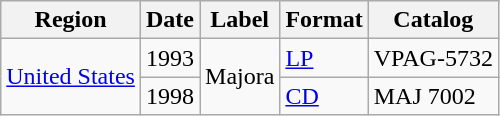<table class="wikitable">
<tr>
<th>Region</th>
<th>Date</th>
<th>Label</th>
<th>Format</th>
<th>Catalog</th>
</tr>
<tr>
<td rowspan="2"><a href='#'>United States</a></td>
<td>1993</td>
<td rowspan="2">Majora</td>
<td><a href='#'>LP</a></td>
<td>VPAG-5732</td>
</tr>
<tr>
<td>1998</td>
<td><a href='#'>CD</a></td>
<td>MAJ 7002</td>
</tr>
</table>
